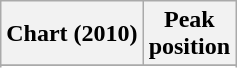<table class="wikitable sortable plainrowheaders" style="text-align:center">
<tr>
<th scope="col">Chart (2010)</th>
<th scope="col">Peak<br> position</th>
</tr>
<tr>
</tr>
<tr>
</tr>
<tr>
</tr>
<tr>
</tr>
</table>
